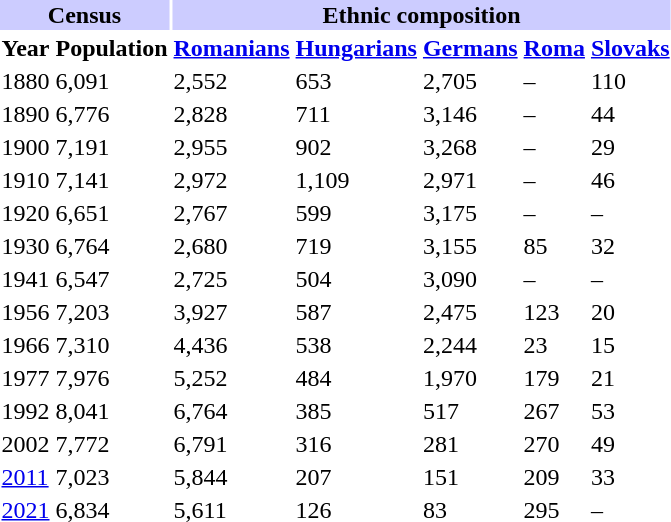<table class="toccolours">
<tr>
<th align="center" colspan="2" style="background:#ccccff;">Census</th>
<th align="center" colspan="5" style="background:#ccccff;">Ethnic composition</th>
</tr>
<tr>
<th>Year</th>
<th>Population</th>
<th><a href='#'>Romanians</a></th>
<th><a href='#'>Hungarians</a></th>
<th><a href='#'>Germans</a></th>
<th><a href='#'>Roma</a></th>
<th><a href='#'>Slovaks</a></th>
</tr>
<tr>
<td>1880</td>
<td>6,091</td>
<td>2,552</td>
<td>653</td>
<td>2,705</td>
<td>–</td>
<td>110</td>
</tr>
<tr>
<td>1890</td>
<td>6,776</td>
<td>2,828</td>
<td>711</td>
<td>3,146</td>
<td>–</td>
<td>44</td>
</tr>
<tr>
<td>1900</td>
<td>7,191</td>
<td>2,955</td>
<td>902</td>
<td>3,268</td>
<td>–</td>
<td>29</td>
</tr>
<tr>
<td>1910</td>
<td>7,141</td>
<td>2,972</td>
<td>1,109</td>
<td>2,971</td>
<td>–</td>
<td>46</td>
</tr>
<tr>
<td>1920</td>
<td>6,651</td>
<td>2,767</td>
<td>599</td>
<td>3,175</td>
<td>–</td>
<td>–</td>
</tr>
<tr>
<td>1930</td>
<td>6,764</td>
<td>2,680</td>
<td>719</td>
<td>3,155</td>
<td>85</td>
<td>32</td>
</tr>
<tr>
<td>1941</td>
<td>6,547</td>
<td>2,725</td>
<td>504</td>
<td>3,090</td>
<td>–</td>
<td>–</td>
</tr>
<tr>
<td>1956</td>
<td>7,203</td>
<td>3,927</td>
<td>587</td>
<td>2,475</td>
<td>123</td>
<td>20</td>
</tr>
<tr>
<td>1966</td>
<td>7,310</td>
<td>4,436</td>
<td>538</td>
<td>2,244</td>
<td>23</td>
<td>15</td>
</tr>
<tr>
<td>1977</td>
<td>7,976</td>
<td>5,252</td>
<td>484</td>
<td>1,970</td>
<td>179</td>
<td>21</td>
</tr>
<tr>
<td>1992</td>
<td>8,041</td>
<td>6,764</td>
<td>385</td>
<td>517</td>
<td>267</td>
<td>53</td>
</tr>
<tr>
<td>2002</td>
<td>7,772</td>
<td>6,791</td>
<td>316</td>
<td>281</td>
<td>270</td>
<td>49</td>
</tr>
<tr>
<td><a href='#'>2011</a></td>
<td>7,023</td>
<td>5,844</td>
<td>207</td>
<td>151</td>
<td>209</td>
<td>33</td>
</tr>
<tr>
<td><a href='#'>2021</a></td>
<td>6,834</td>
<td>5,611</td>
<td>126</td>
<td>83</td>
<td>295</td>
<td>–</td>
</tr>
</table>
